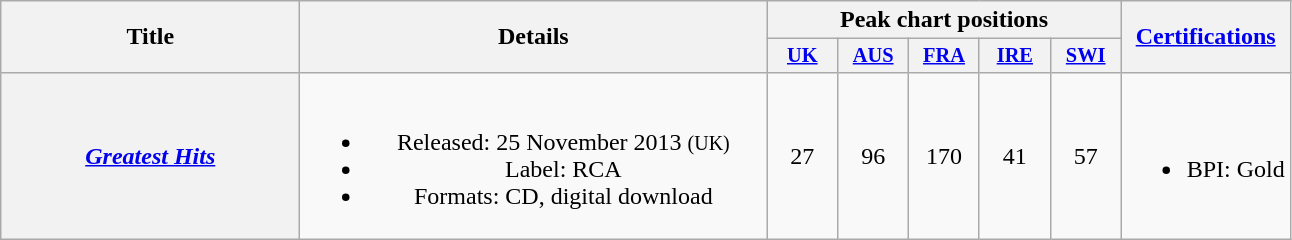<table class="wikitable plainrowheaders" style="text-align:center;" border="1">
<tr>
<th scope="col" rowspan="2" style="width:12em;">Title</th>
<th scope="col" rowspan="2" style="width:19em;">Details</th>
<th scope="col" colspan="5">Peak chart positions</th>
<th scope="col" rowspan="2"><a href='#'>Certifications</a></th>
</tr>
<tr>
<th scope="col" style="width:3em;font-size:85%;"><a href='#'>UK</a><br></th>
<th scope="col" style="width:3em;font-size:85%;"><a href='#'>AUS</a><br></th>
<th scope="col" style="width:3em;font-size:85%;"><a href='#'>FRA</a><br></th>
<th scope="col" style="width:3em;font-size:85%;"><a href='#'>IRE</a><br></th>
<th scope="col" style="width:3em;font-size:85%;"><a href='#'>SWI</a><br></th>
</tr>
<tr>
<th scope="row"><em><a href='#'>Greatest Hits</a></em></th>
<td><br><ul><li>Released: 25 November 2013 <small>(UK)</small></li><li>Label: RCA</li><li>Formats: CD, digital download</li></ul></td>
<td>27</td>
<td>96</td>
<td>170</td>
<td>41</td>
<td>57</td>
<td><br><ul><li>BPI: Gold</li></ul></td>
</tr>
</table>
